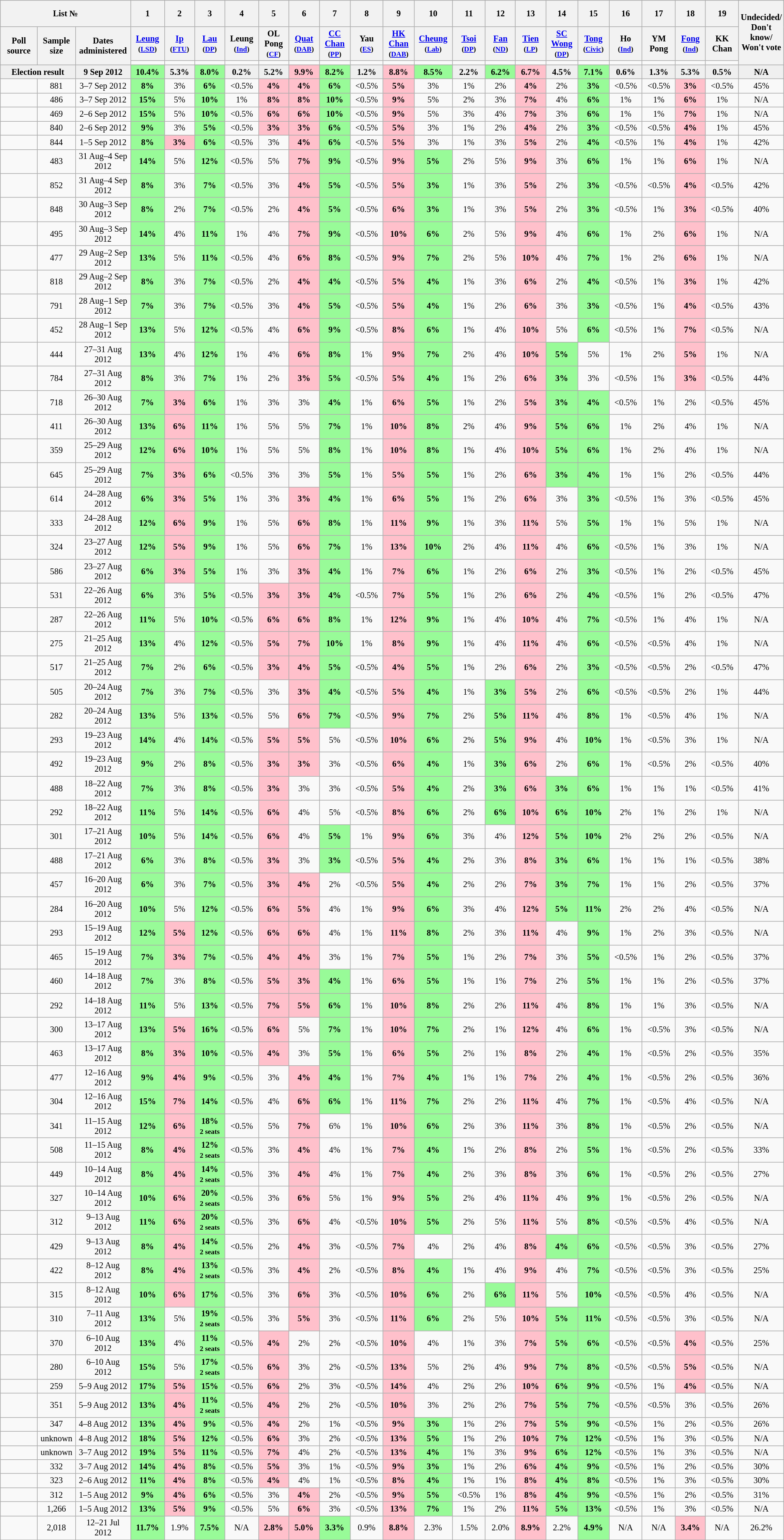<table class="wikitable collapsible" style="text-align:center; font-size:85%; line-height:16px; margin-bottom:0">
<tr style="height:42px; background:#e9e9e9;">
<th colspan=3>List №</th>
<th>1</th>
<th>2</th>
<th>3</th>
<th>4</th>
<th>5</th>
<th>6</th>
<th>7</th>
<th>8</th>
<th>9</th>
<th>10</th>
<th>11</th>
<th>12</th>
<th>13</th>
<th>14</th>
<th>15</th>
<th>16</th>
<th>17</th>
<th>18</th>
<th>19</th>
<th rowspan=3>Undecided/<br>Don't know/<br>Won't vote</th>
</tr>
<tr>
<th width=160px rowspan=2>Poll source</th>
<th width=80px rowspan=2>Sample<br>size</th>
<th width=120px rowspan=2>Dates administered</th>
<th width=120px><a href='#'>Leung</a> <br><small>(<a href='#'>LSD</a>)</small></th>
<th width=120px><a href='#'>Ip</a> <br><small>(<a href='#'>FTU</a>)</small></th>
<th width=120px><a href='#'>Lau</a> <br><small>(<a href='#'>DP</a>)</small></th>
<th width=120px>Leung <br><small>(<a href='#'>Ind</a>)</small></th>
<th width=120px>OL Pong <br><small>(<a href='#'>CF</a>)</small></th>
<th width=120px><a href='#'>Quat</a> <br><small>(<a href='#'>DAB</a>)</small></th>
<th width=120px><a href='#'>CC Chan</a> <br><small>(<a href='#'>PP</a>)</small></th>
<th width=120px>Yau <br><small>(<a href='#'>ES</a>)</small></th>
<th width=120px><a href='#'>HK Chan</a> <br><small>(<a href='#'>DAB</a>)</small></th>
<th width=120px><a href='#'>Cheung</a> <br><small>(<a href='#'>Lab</a>)</small></th>
<th width=120px><a href='#'>Tsoi</a> <br><small>(<a href='#'>DP</a>)</small></th>
<th width=120px><a href='#'>Fan</a> <br><small>(<a href='#'>ND</a>)</small></th>
<th width=120px><a href='#'>Tien</a> <br><small>(<a href='#'>LP</a>)</small></th>
<th width=120px><a href='#'>SC Wong</a> <br><small>(<a href='#'>DP</a>)</small></th>
<th width=120px><a href='#'>Tong</a> <br><small>(<a href='#'>Civic</a>)</small></th>
<th width=120px>Ho <br><small>(<a href='#'>Ind</a>)</small></th>
<th width=120px>YM Pong</th>
<th width=120px><a href='#'>Fong</a> <br><small>(<a href='#'>Ind</a>)</small></th>
<th width=120px>KK Chan</th>
</tr>
<tr>
<td></td>
<td></td>
<td></td>
<td></td>
<td></td>
<td></td>
<td></td>
<td></td>
<td></td>
<td></td>
<td></td>
<td></td>
<td></td>
<td></td>
<td></td>
<td></td>
<td></td>
<td></td>
<td></td>
</tr>
<tr style="background:#EFEFEF; font-weight:bold;">
<td colspan=2><strong>Election result</strong></td>
<td><strong>9 Sep 2012</strong></td>
<td style="background:PaleGreen;"><strong>10.4%</strong></td>
<td>5.3%</td>
<td style="background:PaleGreen;"><strong>8.0%</strong></td>
<td>0.2%</td>
<td>5.2%</td>
<td style="background:Pink;"><strong>9.9%</strong></td>
<td style="background:PaleGreen;"><strong>8.2%</strong></td>
<td>1.2%</td>
<td style="background:Pink;"><strong>8.8%</strong></td>
<td style="background:PaleGreen;"><strong>8.5%</strong></td>
<td>2.2%</td>
<td style="background:PaleGreen;"><strong>6.2%</strong></td>
<td style="background:Pink;"><strong>6.7%</strong></td>
<td>4.5%</td>
<td style="background:PaleGreen;"><strong>7.1%</strong></td>
<td>0.6%</td>
<td>1.3%</td>
<td>5.3%</td>
<td>0.5%</td>
<td>N/A</td>
</tr>
<tr>
<td></td>
<td>881</td>
<td>3–7 Sep 2012</td>
<td style="background:PaleGreen;"><strong>8%</strong></td>
<td>3%</td>
<td style="background:PaleGreen;"><strong>6%</strong></td>
<td><0.5%</td>
<td style="background:Pink;"><strong>4%</strong></td>
<td style="background:Pink;"><strong>4%</strong></td>
<td style="background:PaleGreen;"><strong>6%</strong></td>
<td><0.5%</td>
<td style="background:Pink;"><strong>5%</strong></td>
<td>3%</td>
<td>1%</td>
<td>2%</td>
<td style="background:Pink;"><strong>4%</strong></td>
<td>2%</td>
<td style="background:PaleGreen;"><strong>3%</strong></td>
<td><0.5%</td>
<td><0.5%</td>
<td style="background:Pink;"><strong>3%</strong></td>
<td><0.5%</td>
<td>45%</td>
</tr>
<tr>
<td></td>
<td>486</td>
<td>3–7 Sep 2012</td>
<td style="background:PaleGreen;"><strong>15%</strong></td>
<td>5%</td>
<td style="background:PaleGreen;"><strong>10%</strong></td>
<td>1%</td>
<td style="background:Pink;"><strong>8%</strong></td>
<td style="background:Pink;"><strong>8%</strong></td>
<td style="background:PaleGreen;"><strong>10%</strong></td>
<td><0.5%</td>
<td style="background:Pink;"><strong>9%</strong></td>
<td>5%</td>
<td>2%</td>
<td>3%</td>
<td style="background:Pink;"><strong>7%</strong></td>
<td>4%</td>
<td style="background:PaleGreen;"><strong>6%</strong></td>
<td>1%</td>
<td>1%</td>
<td style="background:Pink;"><strong>6%</strong></td>
<td>1%</td>
<td>N/A</td>
</tr>
<tr>
<td></td>
<td>469</td>
<td>2–6 Sep 2012</td>
<td style="background:PaleGreen;"><strong>15%</strong></td>
<td>5%</td>
<td style="background:PaleGreen;"><strong>10%</strong></td>
<td><0.5%</td>
<td style="background:Pink;"><strong>6%</strong></td>
<td style="background:Pink;"><strong>6%</strong></td>
<td style="background:PaleGreen;"><strong>10%</strong></td>
<td><0.5%</td>
<td style="background:Pink;"><strong>9%</strong></td>
<td>5%</td>
<td>3%</td>
<td>4%</td>
<td style="background:Pink;"><strong>7%</strong></td>
<td>3%</td>
<td style="background:PaleGreen;"><strong>6%</strong></td>
<td>1%</td>
<td>1%</td>
<td style="background:Pink;"><strong>7%</strong></td>
<td>1%</td>
<td>N/A</td>
</tr>
<tr>
<td></td>
<td>840</td>
<td>2–6 Sep 2012</td>
<td style="background:PaleGreen;"><strong>9%</strong></td>
<td>3%</td>
<td style="background:PaleGreen;"><strong>5%</strong></td>
<td><0.5%</td>
<td style="background:Pink;"><strong>3%</strong></td>
<td style="background:Pink;"><strong>3%</strong></td>
<td style="background:PaleGreen;"><strong>6%</strong></td>
<td><0.5%</td>
<td style="background:Pink;"><strong>5%</strong></td>
<td>3%</td>
<td>1%</td>
<td>2%</td>
<td style="background:Pink;"><strong>4%</strong></td>
<td>2%</td>
<td style="background:PaleGreen;"><strong>3%</strong></td>
<td><0.5%</td>
<td><0.5%</td>
<td style="background:Pink;"><strong>4%</strong></td>
<td>1%</td>
<td>45%</td>
</tr>
<tr>
<td></td>
<td>844</td>
<td>1–5 Sep 2012</td>
<td style="background:PaleGreen;"><strong>8%</strong></td>
<td style="background:Pink;"><strong>3%</strong></td>
<td style="background:PaleGreen;"><strong>6%</strong></td>
<td><0.5%</td>
<td>3%</td>
<td style="background:Pink;"><strong>4%</strong></td>
<td style="background:PaleGreen;"><strong>6%</strong></td>
<td><0.5%</td>
<td style="background:Pink;"><strong>5%</strong></td>
<td>3%</td>
<td>1%</td>
<td>3%</td>
<td style="background:Pink;"><strong>5%</strong></td>
<td>2%</td>
<td style="background:PaleGreen;"><strong>4%</strong></td>
<td><0.5%</td>
<td>1%</td>
<td style="background:Pink;"><strong>4%</strong></td>
<td>1%</td>
<td>42%</td>
</tr>
<tr>
<td></td>
<td>483</td>
<td>31 Aug–4 Sep 2012</td>
<td style="background:PaleGreen;"><strong>14%</strong></td>
<td>5%</td>
<td style="background:PaleGreen;"><strong>12%</strong></td>
<td><0.5%</td>
<td>5%</td>
<td style="background:Pink;"><strong>7%</strong></td>
<td style="background:PaleGreen;"><strong>9%</strong></td>
<td><0.5%</td>
<td style="background:Pink;"><strong>9%</strong></td>
<td style="background:PaleGreen;"><strong>5%</strong></td>
<td>2%</td>
<td>5%</td>
<td style="background:Pink;"><strong>9%</strong></td>
<td>3%</td>
<td style="background:PaleGreen;"><strong>6%</strong></td>
<td>1%</td>
<td>1%</td>
<td style="background:Pink;"><strong>6%</strong></td>
<td>1%</td>
<td>N/A</td>
</tr>
<tr>
<td></td>
<td>852</td>
<td>31 Aug–4 Sep 2012</td>
<td style="background:PaleGreen;"><strong>8%</strong></td>
<td>3%</td>
<td style="background:PaleGreen;"><strong>7%</strong></td>
<td><0.5%</td>
<td>3%</td>
<td style="background:Pink;"><strong>4%</strong></td>
<td style="background:PaleGreen;"><strong>5%</strong></td>
<td><0.5%</td>
<td style="background:Pink;"><strong>5%</strong></td>
<td style="background:PaleGreen;"><strong>3%</strong></td>
<td>1%</td>
<td>3%</td>
<td style="background:Pink;"><strong>5%</strong></td>
<td>2%</td>
<td style="background:PaleGreen;"><strong>3%</strong></td>
<td><0.5%</td>
<td><0.5%</td>
<td style="background:Pink;"><strong>4%</strong></td>
<td><0.5%</td>
<td>42%</td>
</tr>
<tr>
<td></td>
<td>848</td>
<td>30 Aug–3 Sep 2012</td>
<td style="background:PaleGreen;"><strong>8%</strong></td>
<td>2%</td>
<td style="background:PaleGreen;"><strong>7%</strong></td>
<td><0.5%</td>
<td>2%</td>
<td style="background:Pink;"><strong>4%</strong></td>
<td style="background:PaleGreen;"><strong>5%</strong></td>
<td><0.5%</td>
<td style="background:Pink;"><strong>6%</strong></td>
<td style="background:PaleGreen;"><strong>3%</strong></td>
<td>1%</td>
<td>3%</td>
<td style="background:Pink;"><strong>5%</strong></td>
<td>2%</td>
<td style="background:PaleGreen;"><strong>3%</strong></td>
<td><0.5%</td>
<td>1%</td>
<td style="background:Pink;"><strong>3%</strong></td>
<td><0.5%</td>
<td>40%</td>
</tr>
<tr>
<td></td>
<td>495</td>
<td>30 Aug–3 Sep 2012</td>
<td style="background:PaleGreen;"><strong>14%</strong></td>
<td>4%</td>
<td style="background:PaleGreen;"><strong>11%</strong></td>
<td>1%</td>
<td>4%</td>
<td style="background:Pink;"><strong>7%</strong></td>
<td style="background:PaleGreen;"><strong>9%</strong></td>
<td><0.5%</td>
<td style="background:Pink;"><strong>10%</strong></td>
<td style="background:PaleGreen;"><strong>6%</strong></td>
<td>2%</td>
<td>5%</td>
<td style="background:Pink;"><strong>9%</strong></td>
<td>4%</td>
<td style="background:PaleGreen;"><strong>6%</strong></td>
<td>1%</td>
<td>2%</td>
<td style="background:Pink;"><strong>6%</strong></td>
<td>1%</td>
<td>N/A</td>
</tr>
<tr>
<td></td>
<td>477</td>
<td>29 Aug–2 Sep 2012</td>
<td style="background:PaleGreen;"><strong>13%</strong></td>
<td>5%</td>
<td style="background:PaleGreen;"><strong>11%</strong></td>
<td><0.5%</td>
<td>4%</td>
<td style="background:Pink;"><strong>6%</strong></td>
<td style="background:PaleGreen;"><strong>8%</strong></td>
<td><0.5%</td>
<td style="background:Pink;"><strong>9%</strong></td>
<td style="background:PaleGreen;"><strong>7%</strong></td>
<td>2%</td>
<td>5%</td>
<td style="background:Pink;"><strong>10%</strong></td>
<td>4%</td>
<td style="background:PaleGreen;"><strong>7%</strong></td>
<td>1%</td>
<td>2%</td>
<td style="background:Pink;"><strong>6%</strong></td>
<td>1%</td>
<td>N/A</td>
</tr>
<tr>
<td></td>
<td>818</td>
<td>29 Aug–2 Sep 2012</td>
<td style="background:PaleGreen;"><strong>8%</strong></td>
<td>3%</td>
<td style="background:PaleGreen;"><strong>7%</strong></td>
<td><0.5%</td>
<td>2%</td>
<td style="background:Pink;"><strong>4%</strong></td>
<td style="background:PaleGreen;"><strong>4%</strong></td>
<td><0.5%</td>
<td style="background:Pink;"><strong>5%</strong></td>
<td style="background:PaleGreen;"><strong>4%</strong></td>
<td>1%</td>
<td>3%</td>
<td style="background:Pink;"><strong>6%</strong></td>
<td>2%</td>
<td style="background:PaleGreen;"><strong>4%</strong></td>
<td><0.5%</td>
<td>1%</td>
<td style="background:Pink;"><strong>3%</strong></td>
<td>1%</td>
<td>42%</td>
</tr>
<tr>
<td></td>
<td>791</td>
<td>28 Aug–1 Sep 2012</td>
<td style="background:PaleGreen;"><strong>7%</strong></td>
<td>3%</td>
<td style="background:PaleGreen;"><strong>7%</strong></td>
<td><0.5%</td>
<td>3%</td>
<td style="background:Pink;"><strong>4%</strong></td>
<td style="background:PaleGreen;"><strong>5%</strong></td>
<td><0.5%</td>
<td style="background:Pink;"><strong>5%</strong></td>
<td style="background:PaleGreen;"><strong>4%</strong></td>
<td>1%</td>
<td>2%</td>
<td style="background:Pink;"><strong>6%</strong></td>
<td>3%</td>
<td style="background:PaleGreen;"><strong>3%</strong></td>
<td><0.5%</td>
<td>1%</td>
<td style="background:Pink;"><strong>4%</strong></td>
<td><0.5%</td>
<td>43%</td>
</tr>
<tr>
<td></td>
<td>452</td>
<td>28 Aug–1 Sep 2012</td>
<td style="background:PaleGreen;"><strong>13%</strong></td>
<td>5%</td>
<td style="background:PaleGreen;"><strong>12%</strong></td>
<td><0.5%</td>
<td>4%</td>
<td style="background:Pink;"><strong>6%</strong></td>
<td style="background:PaleGreen;"><strong>9%</strong></td>
<td><0.5%</td>
<td style="background:Pink;"><strong>8%</strong></td>
<td style="background:PaleGreen;"><strong>6%</strong></td>
<td>1%</td>
<td>4%</td>
<td style="background:Pink;"><strong>10%</strong></td>
<td>5%</td>
<td style="background:PaleGreen;"><strong>6%</strong></td>
<td><0.5%</td>
<td>1%</td>
<td style="background:Pink;"><strong>7%</strong></td>
<td><0.5%</td>
<td>N/A</td>
</tr>
<tr>
<td></td>
<td>444</td>
<td>27–31 Aug 2012</td>
<td style="background:PaleGreen;"><strong>13%</strong></td>
<td>4%</td>
<td style="background:PaleGreen;"><strong>12%</strong></td>
<td>1%</td>
<td>4%</td>
<td style="background:Pink;"><strong>6%</strong></td>
<td style="background:PaleGreen;"><strong>8%</strong></td>
<td>1%</td>
<td style="background:Pink;"><strong>9%</strong></td>
<td style="background:PaleGreen;"><strong>7%</strong></td>
<td>2%</td>
<td>4%</td>
<td style="background:Pink;"><strong>10%</strong></td>
<td style="background:PaleGreen;"><strong>5%</strong></td>
<td>5%</td>
<td>1%</td>
<td>2%</td>
<td style="background:Pink;"><strong>5%</strong></td>
<td>1%</td>
<td>N/A</td>
</tr>
<tr>
<td></td>
<td>784</td>
<td>27–31 Aug 2012</td>
<td style="background:PaleGreen;"><strong>8%</strong></td>
<td>3%</td>
<td style="background:PaleGreen;"><strong>7%</strong></td>
<td>1%</td>
<td>2%</td>
<td style="background:Pink;"><strong>3%</strong></td>
<td style="background:PaleGreen;"><strong>5%</strong></td>
<td><0.5%</td>
<td style="background:Pink;"><strong>5%</strong></td>
<td style="background:PaleGreen;"><strong>4%</strong></td>
<td>1%</td>
<td>2%</td>
<td style="background:Pink;"><strong>6%</strong></td>
<td style="background:PaleGreen;"><strong>3%</strong></td>
<td>3%</td>
<td><0.5%</td>
<td>1%</td>
<td style="background:Pink;"><strong>3%</strong></td>
<td><0.5%</td>
<td>44%</td>
</tr>
<tr>
<td></td>
<td>718</td>
<td>26–30 Aug 2012</td>
<td style="background:PaleGreen;"><strong>7%</strong></td>
<td style="background:Pink;"><strong>3%</strong></td>
<td style="background:PaleGreen;"><strong>6%</strong></td>
<td>1%</td>
<td>3%</td>
<td>3%</td>
<td style="background:PaleGreen;"><strong>4%</strong></td>
<td>1%</td>
<td style="background:Pink;"><strong>6%</strong></td>
<td style="background:PaleGreen;"><strong>5%</strong></td>
<td>1%</td>
<td>2%</td>
<td style="background:Pink;"><strong>5%</strong></td>
<td style="background:PaleGreen;"><strong>3%</strong></td>
<td style="background:PaleGreen;"><strong>4%</strong></td>
<td><0.5%</td>
<td>1%</td>
<td>2%</td>
<td><0.5%</td>
<td>45%</td>
</tr>
<tr>
<td></td>
<td>411</td>
<td>26–30 Aug 2012</td>
<td style="background:PaleGreen;"><strong>13%</strong></td>
<td style="background:Pink;"><strong>6%</strong></td>
<td style="background:PaleGreen;"><strong>11%</strong></td>
<td>1%</td>
<td>5%</td>
<td>5%</td>
<td style="background:PaleGreen;"><strong>7%</strong></td>
<td>1%</td>
<td style="background:Pink;"><strong>10%</strong></td>
<td style="background:PaleGreen;"><strong>8%</strong></td>
<td>2%</td>
<td>4%</td>
<td style="background:Pink;"><strong>9%</strong></td>
<td style="background:PaleGreen;"><strong>5%</strong></td>
<td style="background:PaleGreen;"><strong>6%</strong></td>
<td>1%</td>
<td>2%</td>
<td>4%</td>
<td>1%</td>
<td>N/A</td>
</tr>
<tr>
<td></td>
<td>359</td>
<td>25–29 Aug 2012</td>
<td style="background:PaleGreen;"><strong>12%</strong></td>
<td style="background:Pink;"><strong>6%</strong></td>
<td style="background:PaleGreen;"><strong>10%</strong></td>
<td>1%</td>
<td>5%</td>
<td>5%</td>
<td style="background:PaleGreen;"><strong>8%</strong></td>
<td>1%</td>
<td style="background:Pink;"><strong>10%</strong></td>
<td style="background:PaleGreen;"><strong>8%</strong></td>
<td>1%</td>
<td>4%</td>
<td style="background:Pink;"><strong>10%</strong></td>
<td style="background:PaleGreen;"><strong>5%</strong></td>
<td style="background:PaleGreen;"><strong>6%</strong></td>
<td>1%</td>
<td>2%</td>
<td>4%</td>
<td>1%</td>
<td>N/A</td>
</tr>
<tr>
<td></td>
<td>645</td>
<td>25–29 Aug 2012</td>
<td style="background:PaleGreen;"><strong>7%</strong></td>
<td style="background:Pink;"><strong>3%</strong></td>
<td style="background:PaleGreen;"><strong>6%</strong></td>
<td><0.5%</td>
<td>3%</td>
<td>3%</td>
<td style="background:PaleGreen;"><strong>5%</strong></td>
<td>1%</td>
<td style="background:Pink;"><strong>5%</strong></td>
<td style="background:PaleGreen;"><strong>5%</strong></td>
<td>1%</td>
<td>2%</td>
<td style="background:Pink;"><strong>6%</strong></td>
<td style="background:PaleGreen;"><strong>3%</strong></td>
<td style="background:PaleGreen;"><strong>4%</strong></td>
<td>1%</td>
<td>1%</td>
<td>2%</td>
<td><0.5%</td>
<td>44%</td>
</tr>
<tr>
<td></td>
<td>614</td>
<td>24–28 Aug 2012</td>
<td style="background:PaleGreen;"><strong>6%</strong></td>
<td style="background:Pink;"><strong>3%</strong></td>
<td style="background:PaleGreen;"><strong>5%</strong></td>
<td>1%</td>
<td>3%</td>
<td style="background:Pink;"><strong>3%</strong></td>
<td style="background:PaleGreen;"><strong>4%</strong></td>
<td>1%</td>
<td style="background:Pink;"><strong>6%</strong></td>
<td style="background:PaleGreen;"><strong>5%</strong></td>
<td>1%</td>
<td>2%</td>
<td style="background:Pink;"><strong>6%</strong></td>
<td>3%</td>
<td style="background:PaleGreen;"><strong>3%</strong></td>
<td><0.5%</td>
<td>1%</td>
<td>3%</td>
<td><0.5%</td>
<td>45%</td>
</tr>
<tr>
<td></td>
<td>333</td>
<td>24–28 Aug 2012</td>
<td style="background:PaleGreen;"><strong>12%</strong></td>
<td style="background:Pink;"><strong>6%</strong></td>
<td style="background:PaleGreen;"><strong>9%</strong></td>
<td>1%</td>
<td>5%</td>
<td style="background:Pink;"><strong>6%</strong></td>
<td style="background:PaleGreen;"><strong>8%</strong></td>
<td>1%</td>
<td style="background:Pink;"><strong>11%</strong></td>
<td style="background:PaleGreen;"><strong>9%</strong></td>
<td>1%</td>
<td>3%</td>
<td style="background:Pink;"><strong>11%</strong></td>
<td>5%</td>
<td style="background:PaleGreen;"><strong>5%</strong></td>
<td>1%</td>
<td>1%</td>
<td>5%</td>
<td>1%</td>
<td>N/A</td>
</tr>
<tr>
<td></td>
<td>324</td>
<td>23–27 Aug 2012</td>
<td style="background:PaleGreen;"><strong>12%</strong></td>
<td style="background:Pink;"><strong>5%</strong></td>
<td style="background:PaleGreen;"><strong>9%</strong></td>
<td>1%</td>
<td>5%</td>
<td style="background:Pink;"><strong>6%</strong></td>
<td style="background:PaleGreen;"><strong>7%</strong></td>
<td>1%</td>
<td style="background:Pink;"><strong>13%</strong></td>
<td style="background:PaleGreen;"><strong>10%</strong></td>
<td>2%</td>
<td>4%</td>
<td style="background:Pink;"><strong>11%</strong></td>
<td>4%</td>
<td style="background:PaleGreen;"><strong>6%</strong></td>
<td><0.5%</td>
<td>1%</td>
<td>3%</td>
<td>1%</td>
<td>N/A</td>
</tr>
<tr>
<td></td>
<td>586</td>
<td>23–27 Aug 2012</td>
<td style="background:PaleGreen;"><strong>6%</strong></td>
<td style="background:Pink;"><strong>3%</strong></td>
<td style="background:PaleGreen;"><strong>5%</strong></td>
<td>1%</td>
<td>3%</td>
<td style="background:Pink;"><strong>3%</strong></td>
<td style="background:PaleGreen;"><strong>4%</strong></td>
<td>1%</td>
<td style="background:Pink;"><strong>7%</strong></td>
<td style="background:PaleGreen;"><strong>6%</strong></td>
<td>1%</td>
<td>2%</td>
<td style="background:Pink;"><strong>6%</strong></td>
<td>2%</td>
<td style="background:PaleGreen;"><strong>3%</strong></td>
<td><0.5%</td>
<td>1%</td>
<td>2%</td>
<td><0.5%</td>
<td>45%</td>
</tr>
<tr>
<td></td>
<td>531</td>
<td>22–26 Aug 2012</td>
<td style="background:PaleGreen;"><strong>6%</strong></td>
<td>3%</td>
<td style="background:PaleGreen;"><strong>5%</strong></td>
<td><0.5%</td>
<td style="background:Pink;"><strong>3%</strong></td>
<td style="background:Pink;"><strong>3%</strong></td>
<td style="background:PaleGreen;"><strong>4%</strong></td>
<td><0.5%</td>
<td style="background:Pink;"><strong>7%</strong></td>
<td style="background:PaleGreen;"><strong>5%</strong></td>
<td>1%</td>
<td>2%</td>
<td style="background:Pink;"><strong>6%</strong></td>
<td>2%</td>
<td style="background:PaleGreen;"><strong>4%</strong></td>
<td><0.5%</td>
<td>1%</td>
<td>2%</td>
<td><0.5%</td>
<td>47%</td>
</tr>
<tr>
<td></td>
<td>287</td>
<td>22–26 Aug 2012</td>
<td style="background:PaleGreen;"><strong>11%</strong></td>
<td>5%</td>
<td style="background:PaleGreen;"><strong>10%</strong></td>
<td><0.5%</td>
<td style="background:Pink;"><strong>6%</strong></td>
<td style="background:Pink;"><strong>6%</strong></td>
<td style="background:PaleGreen;"><strong>8%</strong></td>
<td>1%</td>
<td style="background:Pink;"><strong>12%</strong></td>
<td style="background:PaleGreen;"><strong>9%</strong></td>
<td>1%</td>
<td>4%</td>
<td style="background:Pink;"><strong>10%</strong></td>
<td>4%</td>
<td style="background:PaleGreen;"><strong>7%</strong></td>
<td><0.5%</td>
<td>1%</td>
<td>4%</td>
<td>1%</td>
<td>N/A</td>
</tr>
<tr>
<td></td>
<td>275</td>
<td>21–25 Aug 2012</td>
<td style="background:PaleGreen;"><strong>13%</strong></td>
<td>4%</td>
<td style="background:PaleGreen;"><strong>12%</strong></td>
<td><0.5%</td>
<td style="background:Pink;"><strong>5%</strong></td>
<td style="background:Pink;"><strong>7%</strong></td>
<td style="background:PaleGreen;"><strong>10%</strong></td>
<td>1%</td>
<td style="background:Pink;"><strong>8%</strong></td>
<td style="background:PaleGreen;"><strong>9%</strong></td>
<td>1%</td>
<td>4%</td>
<td style="background:Pink;"><strong>11%</strong></td>
<td>4%</td>
<td style="background:PaleGreen;"><strong>6%</strong></td>
<td><0.5%</td>
<td><0.5%</td>
<td>4%</td>
<td>1%</td>
<td>N/A</td>
</tr>
<tr>
<td></td>
<td>517</td>
<td>21–25 Aug 2012</td>
<td style="background:PaleGreen;"><strong>7%</strong></td>
<td>2%</td>
<td style="background:PaleGreen;"><strong>6%</strong></td>
<td><0.5%</td>
<td style="background:Pink;"><strong>3%</strong></td>
<td style="background:Pink;"><strong>4%</strong></td>
<td style="background:PaleGreen;"><strong>5%</strong></td>
<td><0.5%</td>
<td style="background:Pink;"><strong>4%</strong></td>
<td style="background:PaleGreen;"><strong>5%</strong></td>
<td>1%</td>
<td>2%</td>
<td style="background:Pink;"><strong>6%</strong></td>
<td>2%</td>
<td style="background:PaleGreen;"><strong>3%</strong></td>
<td><0.5%</td>
<td><0.5%</td>
<td>2%</td>
<td><0.5%</td>
<td>47%</td>
</tr>
<tr>
<td></td>
<td>505</td>
<td>20–24 Aug 2012</td>
<td style="background:PaleGreen;"><strong>7%</strong></td>
<td>3%</td>
<td style="background:PaleGreen;"><strong>7%</strong></td>
<td><0.5%</td>
<td>3%</td>
<td style="background:Pink;"><strong>3%</strong></td>
<td style="background:PaleGreen;"><strong>4%</strong></td>
<td><0.5%</td>
<td style="background:Pink;"><strong>5%</strong></td>
<td style="background:PaleGreen;"><strong>4%</strong></td>
<td>1%</td>
<td style="background:PaleGreen;"><strong>3%</strong></td>
<td style="background:Pink;"><strong>5%</strong></td>
<td>2%</td>
<td style="background:PaleGreen;"><strong>6%</strong></td>
<td><0.5%</td>
<td><0.5%</td>
<td>2%</td>
<td>1%</td>
<td>44%</td>
</tr>
<tr>
<td></td>
<td>282</td>
<td>20–24 Aug 2012</td>
<td style="background:PaleGreen;"><strong>13%</strong></td>
<td>5%</td>
<td style="background:PaleGreen;"><strong>13%</strong></td>
<td><0.5%</td>
<td>5%</td>
<td style="background:Pink;"><strong>6%</strong></td>
<td style="background:PaleGreen;"><strong>7%</strong></td>
<td><0.5%</td>
<td style="background:Pink;"><strong>9%</strong></td>
<td style="background:PaleGreen;"><strong>7%</strong></td>
<td>2%</td>
<td style="background:PaleGreen;"><strong>5%</strong></td>
<td style="background:Pink;"><strong>11%</strong></td>
<td>4%</td>
<td style="background:PaleGreen;"><strong>8%</strong></td>
<td>1%</td>
<td><0.5%</td>
<td>4%</td>
<td>1%</td>
<td>N/A</td>
</tr>
<tr>
<td></td>
<td>293</td>
<td>19–23 Aug 2012</td>
<td style="background:PaleGreen;"><strong>14%</strong></td>
<td>4%</td>
<td style="background:PaleGreen;"><strong>14%</strong></td>
<td><0.5%</td>
<td style="background:Pink;"><strong>5%</strong></td>
<td style="background:Pink;"><strong>5%</strong></td>
<td>5%</td>
<td><0.5%</td>
<td style="background:Pink;"><strong>10%</strong></td>
<td style="background:PaleGreen;"><strong>6%</strong></td>
<td>2%</td>
<td style="background:PaleGreen;"><strong>5%</strong></td>
<td style="background:Pink;"><strong>9%</strong></td>
<td>4%</td>
<td style="background:PaleGreen;"><strong>10%</strong></td>
<td>1%</td>
<td><0.5%</td>
<td>3%</td>
<td>1%</td>
<td>N/A</td>
</tr>
<tr>
<td></td>
<td>492</td>
<td>19–23 Aug 2012</td>
<td style="background:PaleGreen;"><strong>9%</strong></td>
<td>2%</td>
<td style="background:PaleGreen;"><strong>8%</strong></td>
<td><0.5%</td>
<td style="background:Pink;"><strong>3%</strong></td>
<td style="background:Pink;"><strong>3%</strong></td>
<td>3%</td>
<td><0.5%</td>
<td style="background:Pink;"><strong>6%</strong></td>
<td style="background:PaleGreen;"><strong>4%</strong></td>
<td>1%</td>
<td style="background:PaleGreen;"><strong>3%</strong></td>
<td style="background:Pink;"><strong>6%</strong></td>
<td>2%</td>
<td style="background:PaleGreen;"><strong>6%</strong></td>
<td>1%</td>
<td><0.5%</td>
<td>2%</td>
<td><0.5%</td>
<td>40%</td>
</tr>
<tr>
<td></td>
<td>488</td>
<td>18–22 Aug 2012</td>
<td style="background:PaleGreen;"><strong>7%</strong></td>
<td>3%</td>
<td style="background:PaleGreen;"><strong>8%</strong></td>
<td><0.5%</td>
<td style="background:Pink;"><strong>3%</strong></td>
<td>3%</td>
<td>3%</td>
<td><0.5%</td>
<td style="background:Pink;"><strong>5%</strong></td>
<td style="background:PaleGreen;"><strong>4%</strong></td>
<td>2%</td>
<td style="background:PaleGreen;"><strong>3%</strong></td>
<td style="background:Pink;"><strong>6%</strong></td>
<td style="background:PaleGreen;"><strong>3%</strong></td>
<td style="background:PaleGreen;"><strong>6%</strong></td>
<td>1%</td>
<td>1%</td>
<td>1%</td>
<td><0.5%</td>
<td>41%</td>
</tr>
<tr>
<td></td>
<td>292</td>
<td>18–22 Aug 2012</td>
<td style="background:PaleGreen;"><strong>11%</strong></td>
<td>5%</td>
<td style="background:PaleGreen;"><strong>14%</strong></td>
<td><0.5%</td>
<td style="background:Pink;"><strong>6%</strong></td>
<td>4%</td>
<td>5%</td>
<td><0.5%</td>
<td style="background:Pink;"><strong>8%</strong></td>
<td style="background:PaleGreen;"><strong>6%</strong></td>
<td>2%</td>
<td style="background:PaleGreen;"><strong>6%</strong></td>
<td style="background:Pink;"><strong>10%</strong></td>
<td style="background:PaleGreen;"><strong>6%</strong></td>
<td style="background:PaleGreen;"><strong>10%</strong></td>
<td>2%</td>
<td>1%</td>
<td>2%</td>
<td>1%</td>
<td>N/A</td>
</tr>
<tr>
<td></td>
<td>301</td>
<td>17–21 Aug 2012</td>
<td style="background:PaleGreen;"><strong>10%</strong></td>
<td>5%</td>
<td style="background:PaleGreen;"><strong>14%</strong></td>
<td><0.5%</td>
<td style="background:Pink;"><strong>6%</strong></td>
<td>4%</td>
<td style="background:PaleGreen;"><strong>5%</strong></td>
<td>1%</td>
<td style="background:Pink;"><strong>9%</strong></td>
<td style="background:PaleGreen;"><strong>6%</strong></td>
<td>3%</td>
<td>4%</td>
<td style="background:Pink;"><strong>12%</strong></td>
<td style="background:PaleGreen;"><strong>5%</strong></td>
<td style="background:PaleGreen;"><strong>10%</strong></td>
<td>2%</td>
<td>2%</td>
<td>2%</td>
<td><0.5%</td>
<td>N/A</td>
</tr>
<tr>
<td></td>
<td>488</td>
<td>17–21 Aug 2012</td>
<td style="background:PaleGreen;"><strong>6%</strong></td>
<td>3%</td>
<td style="background:PaleGreen;"><strong>8%</strong></td>
<td><0.5%</td>
<td style="background:Pink;"><strong>3%</strong></td>
<td>3%</td>
<td style="background:PaleGreen;"><strong>3%</strong></td>
<td><0.5%</td>
<td style="background:Pink;"><strong>5%</strong></td>
<td style="background:PaleGreen;"><strong>4%</strong></td>
<td>2%</td>
<td>3%</td>
<td style="background:Pink;"><strong>8%</strong></td>
<td style="background:PaleGreen;"><strong>3%</strong></td>
<td style="background:PaleGreen;"><strong>6%</strong></td>
<td>1%</td>
<td>1%</td>
<td>1%</td>
<td><0.5%</td>
<td>38%</td>
</tr>
<tr>
<td></td>
<td>457</td>
<td>16–20 Aug 2012</td>
<td style="background:PaleGreen;"><strong>6%</strong></td>
<td>3%</td>
<td style="background:PaleGreen;"><strong>7%</strong></td>
<td><0.5%</td>
<td style="background:Pink;"><strong>3%</strong></td>
<td style="background:Pink;"><strong>4%</strong></td>
<td>2%</td>
<td><0.5%</td>
<td style="background:Pink;"><strong>5%</strong></td>
<td style="background:PaleGreen;"><strong>4%</strong></td>
<td>2%</td>
<td>2%</td>
<td style="background:Pink;"><strong>7%</strong></td>
<td style="background:PaleGreen;"><strong>3%</strong></td>
<td style="background:PaleGreen;"><strong>7%</strong></td>
<td>1%</td>
<td>1%</td>
<td>2%</td>
<td><0.5%</td>
<td>37%</td>
</tr>
<tr>
<td></td>
<td>284</td>
<td>16–20 Aug 2012</td>
<td style="background:PaleGreen;"><strong>10%</strong></td>
<td>5%</td>
<td style="background:PaleGreen;"><strong>12%</strong></td>
<td><0.5%</td>
<td style="background:Pink;"><strong>6%</strong></td>
<td style="background:Pink;"><strong>5%</strong></td>
<td>4%</td>
<td>1%</td>
<td style="background:Pink;"><strong>9%</strong></td>
<td style="background:PaleGreen;"><strong>6%</strong></td>
<td>3%</td>
<td>4%</td>
<td style="background:Pink;"><strong>12%</strong></td>
<td style="background:PaleGreen;"><strong>5%</strong></td>
<td style="background:PaleGreen;"><strong>11%</strong></td>
<td>2%</td>
<td>2%</td>
<td>4%</td>
<td><0.5%</td>
<td>N/A</td>
</tr>
<tr>
<td></td>
<td>293</td>
<td>15–19 Aug 2012</td>
<td style="background:PaleGreen;"><strong>12%</strong></td>
<td style="background:Pink;"><strong>5%</strong></td>
<td style="background:PaleGreen;"><strong>12%</strong></td>
<td><0.5%</td>
<td style="background:Pink;"><strong>6%</strong></td>
<td style="background:Pink;"><strong>6%</strong></td>
<td>4%</td>
<td>1%</td>
<td style="background:Pink;"><strong>11%</strong></td>
<td style="background:PaleGreen;"><strong>8%</strong></td>
<td>2%</td>
<td>3%</td>
<td style="background:Pink;"><strong>11%</strong></td>
<td>4%</td>
<td style="background:PaleGreen;"><strong>9%</strong></td>
<td>1%</td>
<td>2%</td>
<td>3%</td>
<td><0.5%</td>
<td>N/A</td>
</tr>
<tr>
<td></td>
<td>465</td>
<td>15–19 Aug 2012</td>
<td style="background:PaleGreen;"><strong>7%</strong></td>
<td style="background:Pink;"><strong>3%</strong></td>
<td style="background:PaleGreen;"><strong>7%</strong></td>
<td><0.5%</td>
<td style="background:Pink;"><strong>4%</strong></td>
<td style="background:Pink;"><strong>4%</strong></td>
<td>3%</td>
<td>1%</td>
<td style="background:Pink;"><strong>7%</strong></td>
<td style="background:PaleGreen;"><strong>5%</strong></td>
<td>1%</td>
<td>2%</td>
<td style="background:Pink;"><strong>7%</strong></td>
<td>3%</td>
<td style="background:PaleGreen;"><strong>5%</strong></td>
<td><0.5%</td>
<td>1%</td>
<td>2%</td>
<td><0.5%</td>
<td>37%</td>
</tr>
<tr>
<td></td>
<td>460</td>
<td>14–18 Aug 2012</td>
<td style="background:PaleGreen;"><strong>7%</strong></td>
<td>3%</td>
<td style="background:PaleGreen;"><strong>8%</strong></td>
<td><0.5%</td>
<td style="background:Pink;"><strong>5%</strong></td>
<td style="background:Pink;"><strong>3%</strong></td>
<td style="background:PaleGreen;"><strong>4%</strong></td>
<td>1%</td>
<td style="background:Pink;"><strong>6%</strong></td>
<td style="background:PaleGreen;"><strong>5%</strong></td>
<td>1%</td>
<td>1%</td>
<td style="background:Pink;"><strong>7%</strong></td>
<td>2%</td>
<td style="background:PaleGreen;"><strong>5%</strong></td>
<td>1%</td>
<td>1%</td>
<td>2%</td>
<td><0.5%</td>
<td>37%</td>
</tr>
<tr>
<td></td>
<td>292</td>
<td>14–18 Aug 2012</td>
<td style="background:PaleGreen;"><strong>11%</strong></td>
<td>5%</td>
<td style="background:PaleGreen;"><strong>13%</strong></td>
<td><0.5%</td>
<td style="background:Pink;"><strong>7%</strong></td>
<td style="background:Pink;"><strong>5%</strong></td>
<td style="background:PaleGreen;"><strong>6%</strong></td>
<td>1%</td>
<td style="background:Pink;"><strong>10%</strong></td>
<td style="background:PaleGreen;"><strong>8%</strong></td>
<td>2%</td>
<td>2%</td>
<td style="background:Pink;"><strong>11%</strong></td>
<td>4%</td>
<td style="background:PaleGreen;"><strong>8%</strong></td>
<td>1%</td>
<td>1%</td>
<td>3%</td>
<td><0.5%</td>
<td>N/A</td>
</tr>
<tr>
<td></td>
<td>300</td>
<td>13–17 Aug 2012</td>
<td style="background:PaleGreen;"><strong>13%</strong></td>
<td style="background:Pink;"><strong>5%</strong></td>
<td style="background:PaleGreen;"><strong>16%</strong></td>
<td><0.5%</td>
<td style="background:Pink;"><strong>6%</strong></td>
<td>5%</td>
<td style="background:PaleGreen;"><strong>7%</strong></td>
<td>1%</td>
<td style="background:Pink;"><strong>10%</strong></td>
<td style="background:PaleGreen;"><strong>7%</strong></td>
<td>2%</td>
<td>1%</td>
<td style="background:Pink;"><strong>12%</strong></td>
<td>4%</td>
<td style="background:PaleGreen;"><strong>6%</strong></td>
<td>1%</td>
<td><0.5%</td>
<td>3%</td>
<td><0.5%</td>
<td>N/A</td>
</tr>
<tr>
<td></td>
<td>463</td>
<td>13–17 Aug 2012</td>
<td style="background:PaleGreen;"><strong>8%</strong></td>
<td style="background:Pink;"><strong>3%</strong></td>
<td style="background:PaleGreen;"><strong>10%</strong></td>
<td><0.5%</td>
<td style="background:Pink;"><strong>4%</strong></td>
<td>3%</td>
<td style="background:PaleGreen;"><strong>5%</strong></td>
<td>1%</td>
<td style="background:Pink;"><strong>6%</strong></td>
<td style="background:PaleGreen;"><strong>5%</strong></td>
<td>2%</td>
<td>1%</td>
<td style="background:Pink;"><strong>8%</strong></td>
<td>2%</td>
<td style="background:PaleGreen;"><strong>4%</strong></td>
<td>1%</td>
<td><0.5%</td>
<td>2%</td>
<td><0.5%</td>
<td>35%</td>
</tr>
<tr>
<td></td>
<td>477</td>
<td>12–16 Aug 2012</td>
<td style="background:PaleGreen;"><strong>9%</strong></td>
<td style="background:Pink;"><strong>4%</strong></td>
<td style="background:PaleGreen;"><strong>9%</strong></td>
<td><0.5%</td>
<td>3%</td>
<td style="background:Pink;"><strong>4%</strong></td>
<td style="background:PaleGreen;"><strong>4%</strong></td>
<td>1%</td>
<td style="background:Pink;"><strong>7%</strong></td>
<td style="background:PaleGreen;"><strong>4%</strong></td>
<td>1%</td>
<td>1%</td>
<td style="background:Pink;"><strong>7%</strong></td>
<td>2%</td>
<td style="background:PaleGreen;"><strong>4%</strong></td>
<td>1%</td>
<td><0.5%</td>
<td>2%</td>
<td><0.5%</td>
<td>36%</td>
</tr>
<tr>
<td></td>
<td>304</td>
<td>12–16 Aug 2012</td>
<td style="background:PaleGreen;"><strong>15%</strong></td>
<td style="background:Pink;"><strong>7%</strong></td>
<td style="background:PaleGreen;"><strong>14%</strong></td>
<td><0.5%</td>
<td>4%</td>
<td style="background:Pink;"><strong>6%</strong></td>
<td style="background:PaleGreen;"><strong>6%</strong></td>
<td>1%</td>
<td style="background:Pink;"><strong>11%</strong></td>
<td style="background:PaleGreen;"><strong>7%</strong></td>
<td>2%</td>
<td>2%</td>
<td style="background:Pink;"><strong>11%</strong></td>
<td>4%</td>
<td style="background:PaleGreen;"><strong>7%</strong></td>
<td>1%</td>
<td><0.5%</td>
<td>4%</td>
<td><0.5%</td>
<td>N/A</td>
</tr>
<tr>
<td></td>
<td>341</td>
<td>11–15 Aug 2012</td>
<td style="background:PaleGreen;"><strong>12%</strong></td>
<td style="background:Pink;"><strong>6%</strong></td>
<td style="background:PaleGreen;"><strong>18%<br><small>2 seats</small></strong></td>
<td><0.5%</td>
<td>5%</td>
<td style="background:Pink;"><strong>7%</strong></td>
<td>6%</td>
<td>1%</td>
<td style="background:Pink;"><strong>10%</strong></td>
<td style="background:PaleGreen;"><strong>6%</strong></td>
<td>2%</td>
<td>3%</td>
<td style="background:Pink;"><strong>11%</strong></td>
<td>3%</td>
<td style="background:PaleGreen;"><strong>8%</strong></td>
<td>1%</td>
<td><0.5%</td>
<td>2%</td>
<td><0.5%</td>
<td>N/A</td>
</tr>
<tr>
<td></td>
<td>508</td>
<td>11–15 Aug 2012</td>
<td style="background:PaleGreen;"><strong>8%</strong></td>
<td style="background:Pink;"><strong>4%</strong></td>
<td style="background:PaleGreen;"><strong>12%<br><small>2 seats</small></strong></td>
<td><0.5%</td>
<td>3%</td>
<td style="background:Pink;"><strong>4%</strong></td>
<td>4%</td>
<td>1%</td>
<td style="background:Pink;"><strong>7%</strong></td>
<td style="background:PaleGreen;"><strong>4%</strong></td>
<td>1%</td>
<td>2%</td>
<td style="background:Pink;"><strong>8%</strong></td>
<td>2%</td>
<td style="background:PaleGreen;"><strong>5%</strong></td>
<td>1%</td>
<td><0.5%</td>
<td>2%</td>
<td><0.5%</td>
<td>33%</td>
</tr>
<tr>
<td></td>
<td>449</td>
<td>10–14 Aug 2012</td>
<td style="background:PaleGreen;"><strong>8%</strong></td>
<td style="background:Pink;"><strong>4%</strong></td>
<td style="background:PaleGreen;"><strong>14%<br><small>2 seats</small></strong></td>
<td><0.5%</td>
<td>3%</td>
<td style="background:Pink;"><strong>4%</strong></td>
<td>4%</td>
<td>1%</td>
<td style="background:Pink;"><strong>7%</strong></td>
<td style="background:PaleGreen;"><strong>4%</strong></td>
<td>2%</td>
<td>3%</td>
<td style="background:Pink;"><strong>8%</strong></td>
<td>3%</td>
<td style="background:PaleGreen;"><strong>6%</strong></td>
<td>1%</td>
<td><0.5%</td>
<td>2%</td>
<td><0.5%</td>
<td>27%</td>
</tr>
<tr>
<td></td>
<td>327</td>
<td>10–14 Aug 2012</td>
<td style="background:PaleGreen;"><strong>10%</strong></td>
<td style="background:Pink;"><strong>6%</strong></td>
<td style="background:PaleGreen;"><strong>20%<br><small>2 seats</small></strong></td>
<td><0.5%</td>
<td>3%</td>
<td style="background:Pink;"><strong>6%</strong></td>
<td>5%</td>
<td>1%</td>
<td style="background:Pink;"><strong>9%</strong></td>
<td style="background:PaleGreen;"><strong>5%</strong></td>
<td>2%</td>
<td>4%</td>
<td style="background:Pink;"><strong>11%</strong></td>
<td>4%</td>
<td style="background:PaleGreen;"><strong>9%</strong></td>
<td>1%</td>
<td><0.5%</td>
<td>2%</td>
<td><0.5%</td>
<td>N/A</td>
</tr>
<tr>
<td></td>
<td>312</td>
<td>9–13 Aug 2012</td>
<td style="background:PaleGreen;"><strong>11%</strong></td>
<td style="background:Pink;"><strong>6%</strong></td>
<td style="background:PaleGreen;"><strong>20%<br><small>2 seats</small></strong></td>
<td><0.5%</td>
<td>3%</td>
<td style="background:Pink;"><strong>6%</strong></td>
<td>4%</td>
<td><0.5%</td>
<td style="background:Pink;"><strong>10%</strong></td>
<td style="background:PaleGreen;"><strong>5%</strong></td>
<td>2%</td>
<td>5%</td>
<td style="background:Pink;"><strong>11%</strong></td>
<td>5%</td>
<td style="background:PaleGreen;"><strong>8%</strong></td>
<td><0.5%</td>
<td><0.5%</td>
<td>4%</td>
<td><0.5%</td>
<td>N/A</td>
</tr>
<tr>
<td></td>
<td>429</td>
<td>9–13 Aug 2012</td>
<td style="background:PaleGreen;"><strong>8%</strong></td>
<td style="background:Pink;"><strong>4%</strong></td>
<td style="background:PaleGreen;"><strong>14%<br><small>2 seats</small></strong></td>
<td><0.5%</td>
<td>2%</td>
<td style="background:Pink;"><strong>4%</strong></td>
<td>3%</td>
<td><0.5%</td>
<td style="background:Pink;"><strong>7%</strong></td>
<td>4%</td>
<td>2%</td>
<td>4%</td>
<td style="background:Pink;"><strong>8%</strong></td>
<td style="background:PaleGreen;"><strong>4%</strong></td>
<td style="background:PaleGreen;"><strong>6%</strong></td>
<td><0.5%</td>
<td><0.5%</td>
<td>3%</td>
<td><0.5%</td>
<td>27%</td>
</tr>
<tr>
<td></td>
<td>422</td>
<td>8–12 Aug 2012</td>
<td style="background:PaleGreen;"><strong>8%</strong></td>
<td style="background:Pink;"><strong>4%</strong></td>
<td style="background:PaleGreen;"><strong>13%<br><small>2 seats</small></strong></td>
<td><0.5%</td>
<td>3%</td>
<td style="background:Pink;"><strong>4%</strong></td>
<td>2%</td>
<td><0.5%</td>
<td style="background:Pink;"><strong>8%</strong></td>
<td style="background:PaleGreen;"><strong>4%</strong></td>
<td>1%</td>
<td>4%</td>
<td style="background:Pink;"><strong>9%</strong></td>
<td>4%</td>
<td style="background:PaleGreen;"><strong>7%</strong></td>
<td><0.5%</td>
<td><0.5%</td>
<td>3%</td>
<td><0.5%</td>
<td>25%</td>
</tr>
<tr>
<td></td>
<td>315</td>
<td>8–12 Aug 2012</td>
<td style="background:PaleGreen;"><strong>10%</strong></td>
<td style="background:Pink;"><strong>6%</strong></td>
<td style="background:PaleGreen;"><strong>17%</strong></td>
<td><0.5%</td>
<td>3%</td>
<td style="background:Pink;"><strong>6%</strong></td>
<td>3%</td>
<td><0.5%</td>
<td style="background:Pink;"><strong>10%</strong></td>
<td style="background:PaleGreen;"><strong>6%</strong></td>
<td>2%</td>
<td style="background:PaleGreen;"><strong>6%</strong></td>
<td style="background:Pink;"><strong>11%</strong></td>
<td>5%</td>
<td style="background:PaleGreen;"><strong>10%</strong></td>
<td><0.5%</td>
<td><0.5%</td>
<td>4%</td>
<td><0.5%</td>
<td>N/A</td>
</tr>
<tr>
<td></td>
<td>310</td>
<td>7–11 Aug 2012</td>
<td style="background:PaleGreen;"><strong>13%</strong></td>
<td>5%</td>
<td style="background:PaleGreen;"><strong>19%<br><small>2 seats</small></strong></td>
<td><0.5%</td>
<td>3%</td>
<td style="background:Pink;"><strong>5%</strong></td>
<td>3%</td>
<td><0.5%</td>
<td style="background:Pink;"><strong>11%</strong></td>
<td style="background:PaleGreen;"><strong>6%</strong></td>
<td>2%</td>
<td>5%</td>
<td style="background:Pink;"><strong>10%</strong></td>
<td style="background:PaleGreen;"><strong>5%</strong></td>
<td style="background:PaleGreen;"><strong>11%</strong></td>
<td><0.5%</td>
<td><0.5%</td>
<td>3%</td>
<td><0.5%</td>
<td>N/A</td>
</tr>
<tr>
<td></td>
<td>370</td>
<td>6–10 Aug 2012</td>
<td style="background:PaleGreen;"><strong>13%</strong></td>
<td>4%</td>
<td style="background:PaleGreen;"><strong>11%<br><small>2 seats</small></strong></td>
<td><0.5%</td>
<td style="background:Pink;"><strong>4%</strong></td>
<td>2%</td>
<td>2%</td>
<td><0.5%</td>
<td style="background:Pink;"><strong>10%</strong></td>
<td>4%</td>
<td>1%</td>
<td>3%</td>
<td style="background:Pink;"><strong>7%</strong></td>
<td style="background:PaleGreen;"><strong>5%</strong></td>
<td style="background:PaleGreen;"><strong>6%</strong></td>
<td><0.5%</td>
<td><0.5%</td>
<td style="background:Pink;"><strong>4%</strong></td>
<td><0.5%</td>
<td>25%</td>
</tr>
<tr>
<td></td>
<td>280</td>
<td>6–10 Aug 2012</td>
<td style="background:PaleGreen;"><strong>15%</strong></td>
<td>5%</td>
<td style="background:PaleGreen;"><strong>17%<br><small>2 seats</small></strong></td>
<td><0.5%</td>
<td style="background:Pink;"><strong>6%</strong></td>
<td>3%</td>
<td>2%</td>
<td><0.5%</td>
<td style="background:Pink;"><strong>13%</strong></td>
<td>5%</td>
<td>2%</td>
<td>4%</td>
<td style="background:Pink;"><strong>9%</strong></td>
<td style="background:PaleGreen;"><strong>7%</strong></td>
<td style="background:PaleGreen;"><strong>8%</strong></td>
<td><0.5%</td>
<td><0.5%</td>
<td style="background:Pink;"><strong>5%</strong></td>
<td><0.5%</td>
<td>N/A</td>
</tr>
<tr>
<td></td>
<td>259</td>
<td>5–9 Aug 2012</td>
<td style="background:PaleGreen;"><strong>17%</strong></td>
<td style="background:Pink;"><strong>5%</strong></td>
<td style="background:PaleGreen;"><strong>15%</strong></td>
<td><0.5%</td>
<td style="background:Pink;"><strong>6%</strong></td>
<td>2%</td>
<td>3%</td>
<td><0.5%</td>
<td style="background:Pink;"><strong>14%</strong></td>
<td>4%</td>
<td>2%</td>
<td>2%</td>
<td style="background:Pink;"><strong>10%</strong></td>
<td style="background:PaleGreen;"><strong>6%</strong></td>
<td style="background:PaleGreen;"><strong>9%</strong></td>
<td><0.5%</td>
<td>1%</td>
<td style="background:Pink;"><strong>4%</strong></td>
<td><0.5%</td>
<td>N/A</td>
</tr>
<tr>
<td></td>
<td>351</td>
<td>5–9 Aug 2012</td>
<td style="background:PaleGreen;"><strong>13%</strong></td>
<td style="background:Pink;"><strong>4%</strong></td>
<td style="background:PaleGreen;"><strong>11%<br><small>2 seats</small></strong></td>
<td><0.5%</td>
<td style="background:Pink;"><strong>4%</strong></td>
<td>2%</td>
<td>2%</td>
<td><0.5%</td>
<td style="background:Pink;"><strong>10%</strong></td>
<td>3%</td>
<td>2%</td>
<td>2%</td>
<td style="background:Pink;"><strong>7%</strong></td>
<td style="background:PaleGreen;"><strong>5%</strong></td>
<td style="background:PaleGreen;"><strong>7%</strong></td>
<td><0.5%</td>
<td><0.5%</td>
<td>3%</td>
<td><0.5%</td>
<td>26%</td>
</tr>
<tr>
<td></td>
<td>347</td>
<td>4–8 Aug 2012</td>
<td style="background:PaleGreen;"><strong>13%</strong></td>
<td style="background:Pink;"><strong>4%</strong></td>
<td style="background:PaleGreen;"><strong>9%</strong></td>
<td><0.5%</td>
<td style="background:Pink;"><strong>4%</strong></td>
<td>2%</td>
<td>1%</td>
<td><0.5%</td>
<td style="background:Pink;"><strong>9%</strong></td>
<td style="background:PaleGreen;"><strong>3%</strong></td>
<td>1%</td>
<td>2%</td>
<td style="background:Pink;"><strong>7%</strong></td>
<td style="background:PaleGreen;"><strong>5%</strong></td>
<td style="background:PaleGreen;"><strong>9%</strong></td>
<td><0.5%</td>
<td>1%</td>
<td>2%</td>
<td><0.5%</td>
<td>26%</td>
</tr>
<tr>
<td></td>
<td>unknown</td>
<td>4–8 Aug 2012</td>
<td style="background:PaleGreen;"><strong>18%</strong></td>
<td style="background:Pink;"><strong>5%</strong></td>
<td style="background:PaleGreen;"><strong>12%</strong></td>
<td><0.5%</td>
<td style="background:Pink;"><strong>6%</strong></td>
<td>3%</td>
<td>2%</td>
<td><0.5%</td>
<td style="background:Pink;"><strong>13%</strong></td>
<td style="background:PaleGreen;"><strong>5%</strong></td>
<td>1%</td>
<td>2%</td>
<td style="background:Pink;"><strong>10%</strong></td>
<td style="background:PaleGreen;"><strong>7%</strong></td>
<td style="background:PaleGreen;"><strong>12%</strong></td>
<td><0.5%</td>
<td>1%</td>
<td>3%</td>
<td><0.5%</td>
<td>N/A</td>
</tr>
<tr>
<td></td>
<td>unknown</td>
<td>3–7 Aug 2012</td>
<td style="background:PaleGreen;"><strong>19%</strong></td>
<td style="background:Pink;"><strong>5%</strong></td>
<td style="background:PaleGreen;"><strong>11%</strong></td>
<td><0.5%</td>
<td style="background:Pink;"><strong>7%</strong></td>
<td>4%</td>
<td>2%</td>
<td><0.5%</td>
<td style="background:Pink;"><strong>13%</strong></td>
<td style="background:PaleGreen;"><strong>4%</strong></td>
<td>1%</td>
<td>3%</td>
<td style="background:Pink;"><strong>9%</strong></td>
<td style="background:PaleGreen;"><strong>6%</strong></td>
<td style="background:PaleGreen;"><strong>12%</strong></td>
<td><0.5%</td>
<td>1%</td>
<td>3%</td>
<td><0.5%</td>
<td>N/A</td>
</tr>
<tr>
<td></td>
<td>332</td>
<td>3–7 Aug 2012</td>
<td style="background:PaleGreen;"><strong>14%</strong></td>
<td style="background:Pink;"><strong>4%</strong></td>
<td style="background:PaleGreen;"><strong>8%</strong></td>
<td><0.5%</td>
<td style="background:Pink;"><strong>5%</strong></td>
<td>3%</td>
<td>1%</td>
<td><0.5%</td>
<td style="background:Pink;"><strong>9%</strong></td>
<td style="background:PaleGreen;"><strong>3%</strong></td>
<td>1%</td>
<td>2%</td>
<td style="background:Pink;"><strong>6%</strong></td>
<td style="background:PaleGreen;"><strong>4%</strong></td>
<td style="background:PaleGreen;"><strong>9%</strong></td>
<td><0.5%</td>
<td>1%</td>
<td>2%</td>
<td><0.5%</td>
<td>30%</td>
</tr>
<tr>
<td></td>
<td>323</td>
<td>2–6 Aug 2012</td>
<td style="background:PaleGreen;"><strong>11%</strong></td>
<td style="background:Pink;"><strong>4%</strong></td>
<td style="background:PaleGreen;"><strong>8%</strong></td>
<td><0.5%</td>
<td style="background:Pink;"><strong>4%</strong></td>
<td>4%</td>
<td>1%</td>
<td><0.5%</td>
<td style="background:Pink;"><strong>8%</strong></td>
<td style="background:PaleGreen;"><strong>4%</strong></td>
<td>1%</td>
<td>1%</td>
<td style="background:Pink;"><strong>8%</strong></td>
<td style="background:PaleGreen;"><strong>4%</strong></td>
<td style="background:PaleGreen;"><strong>8%</strong></td>
<td><0.5%</td>
<td>1%</td>
<td>3%</td>
<td><0.5%</td>
<td>30%</td>
</tr>
<tr>
<td></td>
<td>312</td>
<td>1–5 Aug 2012</td>
<td style="background:PaleGreen;"><strong>9%</strong></td>
<td style="background:Pink;"><strong>4%</strong></td>
<td style="background:PaleGreen;"><strong>6%</strong></td>
<td><0.5%</td>
<td>3%</td>
<td style="background:Pink;"><strong>4%</strong></td>
<td>2%</td>
<td><0.5%</td>
<td style="background:Pink;"><strong>9%</strong></td>
<td style="background:PaleGreen;"><strong>5%</strong></td>
<td><0.5%</td>
<td>1%</td>
<td style="background:Pink;"><strong>8%</strong></td>
<td style="background:PaleGreen;"><strong>4%</strong></td>
<td style="background:PaleGreen;"><strong>9%</strong></td>
<td><0.5%</td>
<td>1%</td>
<td>2%</td>
<td><0.5%</td>
<td>31%</td>
</tr>
<tr>
<td></td>
<td>1,266</td>
<td>1–5 Aug 2012</td>
<td style="background:PaleGreen;"><strong>13%</strong></td>
<td style="background:Pink;"><strong>5%</strong></td>
<td style="background:PaleGreen;"><strong>9%</strong></td>
<td><0.5%</td>
<td>5%</td>
<td style="background:Pink;"><strong>6%</strong></td>
<td>3%</td>
<td><0.5%</td>
<td style="background:Pink;"><strong>13%</strong></td>
<td style="background:PaleGreen;"><strong>7%</strong></td>
<td>1%</td>
<td>2%</td>
<td style="background:Pink;"><strong>11%</strong></td>
<td style="background:PaleGreen;"><strong>5%</strong></td>
<td style="background:PaleGreen;"><strong>13%</strong></td>
<td><0.5%</td>
<td>1%</td>
<td>3%</td>
<td><0.5%</td>
<td>N/A</td>
</tr>
<tr>
<td></td>
<td>2,018</td>
<td>12–21 Jul 2012</td>
<td style="background:PaleGreen;"><strong>11.7%</strong></td>
<td>1.9%</td>
<td style="background:PaleGreen;"><strong>7.5%</strong></td>
<td>N/A</td>
<td style="background:Pink;"><strong>2.8%</strong></td>
<td style="background:Pink;"><strong>5.0%</strong></td>
<td style="background:PaleGreen;"><strong>3.3%</strong></td>
<td>0.9%</td>
<td style="background:Pink;"><strong>8.8%</strong></td>
<td>2.3%</td>
<td>1.5%</td>
<td>2.0%</td>
<td style="background:Pink;"><strong>8.9%</strong></td>
<td>2.2%</td>
<td style="background:PaleGreen;"><strong>4.9%</strong></td>
<td>N/A</td>
<td>N/A</td>
<td style="background:Pink;"><strong>3.4%</strong></td>
<td>N/A</td>
<td>26.2%</td>
</tr>
<tr>
</tr>
</table>
